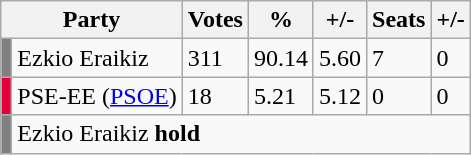<table class="wikitable">
<tr>
<th colspan="2">Party</th>
<th>Votes</th>
<th>%</th>
<th>+/-</th>
<th>Seats</th>
<th>+/-</th>
</tr>
<tr>
<td bgcolor="grey"></td>
<td>Ezkio Eraikiz</td>
<td>311</td>
<td>90.14</td>
<td> 5.60</td>
<td>7</td>
<td> 0</td>
</tr>
<tr>
<td bgcolor="#E4003B"></td>
<td>PSE-EE (<a href='#'>PSOE</a>)</td>
<td>18</td>
<td>5.21</td>
<td> 5.12</td>
<td>0</td>
<td> 0</td>
</tr>
<tr>
<td bgcolor="grey"></td>
<td colspan="6">Ezkio Eraikiz <strong>hold</strong></td>
</tr>
</table>
